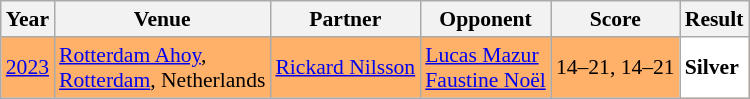<table class="sortable wikitable" style="font-size: 90%;">
<tr>
<th>Year</th>
<th>Venue</th>
<th>Partner</th>
<th>Opponent</th>
<th>Score</th>
<th>Result</th>
</tr>
<tr style="background:#FFB069">
<td align="center"><a href='#'>2023</a></td>
<td align="left"><a href='#'>Rotterdam Ahoy</a>,<br><a href='#'>Rotterdam</a>, Netherlands</td>
<td align="left"> <a href='#'>Rickard Nilsson</a></td>
<td align="left"> <a href='#'>Lucas Mazur</a><br> <a href='#'>Faustine Noël</a></td>
<td align="left">14–21, 14–21</td>
<td style="text-align:left; background:white"> <strong>Silver</strong></td>
</tr>
</table>
